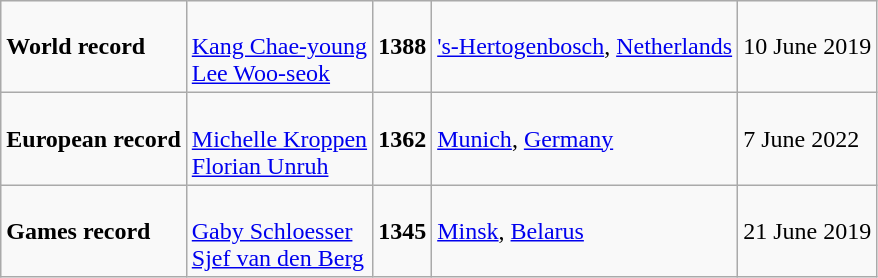<table class="wikitable">
<tr>
<td><strong>World record</strong></td>
<td><br><a href='#'>Kang Chae-young</a><br><a href='#'>Lee Woo-seok</a></td>
<td><strong>1388</strong></td>
<td><a href='#'>'s-Hertogenbosch</a>, <a href='#'>Netherlands</a></td>
<td>10 June 2019</td>
</tr>
<tr>
<td><strong>European record</strong></td>
<td><br><a href='#'>Michelle Kroppen</a><br><a href='#'>Florian Unruh</a></td>
<td><strong>1362</strong></td>
<td><a href='#'>Munich</a>, <a href='#'>Germany</a></td>
<td>7 June 2022</td>
</tr>
<tr>
<td><strong>Games record</strong></td>
<td><br><a href='#'>Gaby Schloesser</a><br><a href='#'>Sjef van den Berg</a></td>
<td><strong>1345</strong></td>
<td><a href='#'>Minsk</a>, <a href='#'>Belarus</a></td>
<td>21 June 2019</td>
</tr>
</table>
